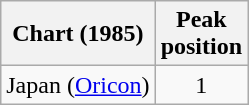<table class="wikitable sortable plainrowheaders">
<tr>
<th scope="col">Chart (1985)</th>
<th scope="col">Peak<br>position</th>
</tr>
<tr>
<td>Japan (<a href='#'>Oricon</a>)</td>
<td style="text-align:center;">1</td>
</tr>
</table>
